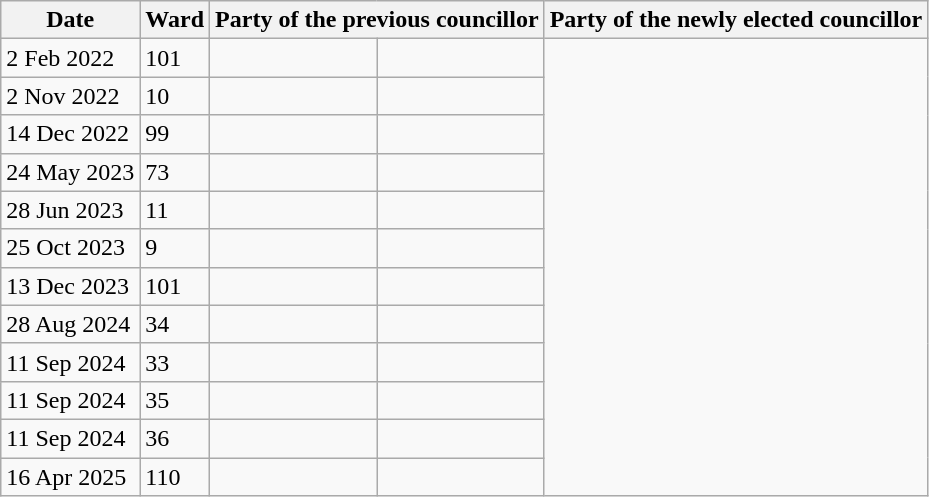<table class="wikitable">
<tr>
<th>Date</th>
<th>Ward</th>
<th colspan=2>Party of the previous councillor</th>
<th colspan=2>Party of the newly elected councillor</th>
</tr>
<tr>
<td>2 Feb 2022</td>
<td>101</td>
<td></td>
<td></td>
</tr>
<tr>
<td>2 Nov 2022</td>
<td>10</td>
<td></td>
<td></td>
</tr>
<tr>
<td>14 Dec 2022</td>
<td>99</td>
<td></td>
<td></td>
</tr>
<tr>
<td>24 May 2023</td>
<td>73</td>
<td></td>
<td></td>
</tr>
<tr>
<td>28 Jun 2023</td>
<td>11</td>
<td></td>
<td></td>
</tr>
<tr>
<td>25 Oct 2023</td>
<td>9</td>
<td></td>
<td></td>
</tr>
<tr>
<td>13 Dec 2023</td>
<td>101</td>
<td></td>
<td></td>
</tr>
<tr>
<td>28 Aug 2024</td>
<td>34</td>
<td></td>
<td></td>
</tr>
<tr>
<td>11 Sep 2024</td>
<td>33</td>
<td></td>
<td></td>
</tr>
<tr>
<td>11 Sep 2024</td>
<td>35</td>
<td></td>
<td></td>
</tr>
<tr>
<td>11 Sep 2024</td>
<td>36</td>
<td></td>
<td></td>
</tr>
<tr>
<td>16 Apr 2025</td>
<td>110</td>
<td></td>
<td></td>
</tr>
</table>
